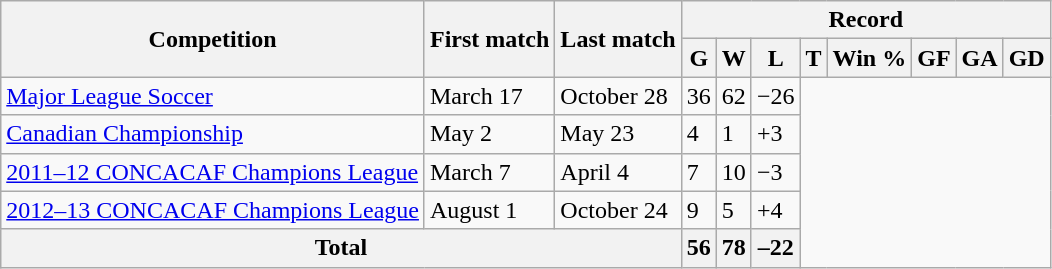<table class="wikitable" style="text-align: center">
<tr>
<th rowspan="2">Competition</th>
<th rowspan="2">First match</th>
<th rowspan="2">Last match</th>
<th colspan="8">Record</th>
</tr>
<tr>
<th>G</th>
<th>W</th>
<th>L</th>
<th>T</th>
<th>Win %</th>
<th>GF</th>
<th>GA</th>
<th>GD</th>
</tr>
<tr>
<td align=left><a href='#'>Major League Soccer</a></td>
<td align=left>March 17</td>
<td align=left>October 28<br></td>
<td align=left>36</td>
<td align=left>62</td>
<td align=left>−26</td>
</tr>
<tr>
<td align=left><a href='#'>Canadian Championship</a></td>
<td align=left>May 2</td>
<td align=left>May 23<br></td>
<td align=left>4</td>
<td align=left>1</td>
<td align=left>+3</td>
</tr>
<tr>
<td align=left><a href='#'>2011–12 CONCACAF Champions League</a></td>
<td align=left>March 7</td>
<td align=left>April 4<br></td>
<td align=left>7</td>
<td align=left>10</td>
<td align=left>−3</td>
</tr>
<tr>
<td align=left><a href='#'>2012–13 CONCACAF Champions League</a></td>
<td align=left>August 1</td>
<td align=left>October 24<br></td>
<td align=left>9</td>
<td align=left>5</td>
<td align=left>+4</td>
</tr>
<tr>
<th colspan="3">Total<br></th>
<th align=left>56</th>
<th align=left>78</th>
<th align=left>–22</th>
</tr>
</table>
